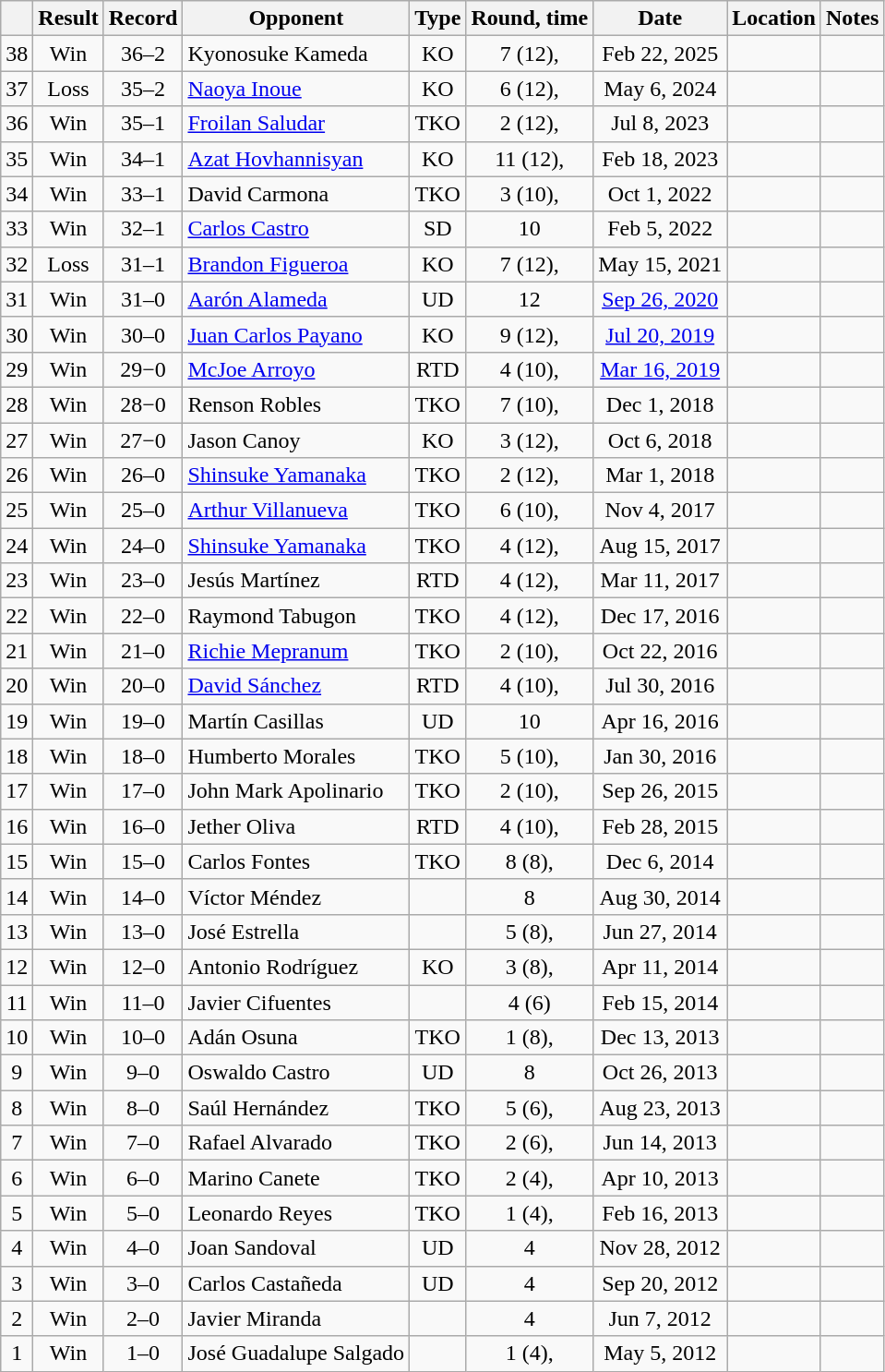<table class=wikitable style=text-align:center>
<tr>
<th></th>
<th>Result</th>
<th>Record</th>
<th>Opponent</th>
<th>Type</th>
<th>Round, time</th>
<th>Date</th>
<th>Location</th>
<th>Notes</th>
</tr>
<tr>
<td>38</td>
<td>Win</td>
<td>36–2</td>
<td align=left>Kyonosuke Kameda</td>
<td>KO</td>
<td>7 (12), </td>
<td>Feb 22, 2025</td>
<td align=left></td>
<td></td>
</tr>
<tr>
<td>37</td>
<td>Loss</td>
<td>35–2</td>
<td align=left><a href='#'>Naoya Inoue</a></td>
<td>KO</td>
<td>6 (12), </td>
<td>May 6, 2024</td>
<td align=left></td>
<td align=left></td>
</tr>
<tr>
<td>36</td>
<td>Win</td>
<td>35–1</td>
<td align=left><a href='#'>Froilan Saludar</a></td>
<td>TKO</td>
<td>2 (12), </td>
<td>Jul 8, 2023</td>
<td align=left></td>
<td align=left></td>
</tr>
<tr>
<td>35</td>
<td>Win</td>
<td>34–1</td>
<td align=left><a href='#'>Azat Hovhannisyan</a></td>
<td>KO</td>
<td>11 (12), </td>
<td>Feb 18, 2023</td>
<td align=left></td>
<td align=left></td>
</tr>
<tr>
<td>34</td>
<td>Win</td>
<td>33–1</td>
<td align=left>David Carmona</td>
<td>TKO</td>
<td>3 (10), </td>
<td>Oct 1, 2022</td>
<td align=left></td>
<td align=left></td>
</tr>
<tr>
<td>33</td>
<td>Win</td>
<td>32–1</td>
<td align=left><a href='#'>Carlos Castro</a></td>
<td>SD</td>
<td>10</td>
<td>Feb 5, 2022</td>
<td align=left></td>
<td align=left></td>
</tr>
<tr>
<td>32</td>
<td>Loss</td>
<td>31–1</td>
<td align=left><a href='#'>Brandon Figueroa</a></td>
<td>KO</td>
<td>7 (12), </td>
<td>May 15, 2021</td>
<td align=left></td>
<td align=left></td>
</tr>
<tr>
<td>31</td>
<td>Win</td>
<td>31–0</td>
<td align=left><a href='#'>Aarón Alameda</a></td>
<td>UD</td>
<td>12</td>
<td><a href='#'>Sep 26, 2020</a></td>
<td align=left></td>
<td align=left></td>
</tr>
<tr>
<td>30</td>
<td>Win</td>
<td>30–0</td>
<td align=left><a href='#'>Juan Carlos Payano</a></td>
<td>KO</td>
<td>9 (12), </td>
<td><a href='#'>Jul 20, 2019</a></td>
<td align=left></td>
<td align=left></td>
</tr>
<tr>
<td>29</td>
<td>Win</td>
<td>29−0</td>
<td align=left><a href='#'>McJoe Arroyo</a></td>
<td>RTD</td>
<td>4 (10), </td>
<td><a href='#'>Mar 16, 2019</a></td>
<td align=left></td>
<td align=left></td>
</tr>
<tr>
<td>28</td>
<td>Win</td>
<td>28−0</td>
<td align=left>Renson Robles</td>
<td>TKO</td>
<td>7 (10), </td>
<td>Dec 1, 2018</td>
<td align=left></td>
<td align=left></td>
</tr>
<tr>
<td>27</td>
<td>Win</td>
<td>27−0</td>
<td align=left>Jason Canoy</td>
<td>KO</td>
<td>3 (12), </td>
<td>Oct 6, 2018</td>
<td align=left></td>
<td align=left></td>
</tr>
<tr>
<td>26</td>
<td>Win</td>
<td>26–0</td>
<td align=left><a href='#'>Shinsuke Yamanaka</a></td>
<td>TKO</td>
<td>2 (12), </td>
<td>Mar 1, 2018</td>
<td align=left></td>
<td align=left></td>
</tr>
<tr>
<td>25</td>
<td>Win</td>
<td>25–0</td>
<td align=left><a href='#'>Arthur Villanueva</a></td>
<td>TKO</td>
<td>6 (10), </td>
<td>Nov 4, 2017</td>
<td align=left></td>
<td align=left></td>
</tr>
<tr>
<td>24</td>
<td>Win</td>
<td>24–0</td>
<td align=left><a href='#'>Shinsuke Yamanaka</a></td>
<td>TKO</td>
<td>4 (12), </td>
<td>Aug 15, 2017</td>
<td align=left></td>
<td align=left></td>
</tr>
<tr>
<td>23</td>
<td>Win</td>
<td>23–0</td>
<td align=left>Jesús Martínez</td>
<td>RTD</td>
<td>4 (12), </td>
<td>Mar 11, 2017</td>
<td align=left></td>
<td align=left></td>
</tr>
<tr>
<td>22</td>
<td>Win</td>
<td>22–0</td>
<td align=left>Raymond Tabugon</td>
<td>TKO</td>
<td>4 (12), </td>
<td>Dec 17, 2016</td>
<td align=left></td>
<td align=left></td>
</tr>
<tr>
<td>21</td>
<td>Win</td>
<td>21–0</td>
<td align=left><a href='#'>Richie Mepranum</a></td>
<td>TKO</td>
<td>2 (10), </td>
<td>Oct 22, 2016</td>
<td align=left></td>
<td align=left></td>
</tr>
<tr>
<td>20</td>
<td>Win</td>
<td>20–0</td>
<td align=left><a href='#'>David Sánchez</a></td>
<td>RTD</td>
<td>4 (10), </td>
<td>Jul 30, 2016</td>
<td align=left></td>
<td align=left></td>
</tr>
<tr>
<td>19</td>
<td>Win</td>
<td>19–0</td>
<td align=left>Martín Casillas</td>
<td>UD</td>
<td>10</td>
<td>Apr 16, 2016</td>
<td align=left></td>
<td align=left></td>
</tr>
<tr>
<td>18</td>
<td>Win</td>
<td>18–0</td>
<td align=left>Humberto Morales</td>
<td>TKO</td>
<td>5 (10), </td>
<td>Jan 30, 2016</td>
<td align=left></td>
<td align=left></td>
</tr>
<tr>
<td>17</td>
<td>Win</td>
<td>17–0</td>
<td align=left>John Mark Apolinario</td>
<td>TKO</td>
<td>2 (10), </td>
<td>Sep 26, 2015</td>
<td align=left></td>
<td align=left></td>
</tr>
<tr>
<td>16</td>
<td>Win</td>
<td>16–0</td>
<td align=left>Jether Oliva</td>
<td>RTD</td>
<td>4 (10), </td>
<td>Feb 28, 2015</td>
<td align=left></td>
<td align=left></td>
</tr>
<tr>
<td>15</td>
<td>Win</td>
<td>15–0</td>
<td align=left>Carlos Fontes</td>
<td>TKO</td>
<td>8 (8), </td>
<td>Dec 6, 2014</td>
<td align=left></td>
<td align=left></td>
</tr>
<tr>
<td>14</td>
<td>Win</td>
<td>14–0</td>
<td align=left>Víctor Méndez</td>
<td></td>
<td>8</td>
<td>Aug 30, 2014</td>
<td align=left></td>
<td align=left></td>
</tr>
<tr>
<td>13</td>
<td>Win</td>
<td>13–0</td>
<td align=left>José Estrella</td>
<td></td>
<td>5 (8), </td>
<td>Jun 27, 2014</td>
<td align=left></td>
<td align=left></td>
</tr>
<tr>
<td>12</td>
<td>Win</td>
<td>12–0</td>
<td align=left>Antonio Rodríguez</td>
<td>KO</td>
<td>3 (8), </td>
<td>Apr 11, 2014</td>
<td align=left></td>
<td align=left></td>
</tr>
<tr>
<td>11</td>
<td>Win</td>
<td>11–0</td>
<td align=left>Javier Cifuentes</td>
<td></td>
<td>4 (6)</td>
<td>Feb 15, 2014</td>
<td align=left></td>
<td align=left></td>
</tr>
<tr>
<td>10</td>
<td>Win</td>
<td>10–0</td>
<td align=left>Adán Osuna</td>
<td>TKO</td>
<td>1 (8), </td>
<td>Dec 13, 2013</td>
<td align=left></td>
<td align=left></td>
</tr>
<tr>
<td>9</td>
<td>Win</td>
<td>9–0</td>
<td align=left>Oswaldo Castro</td>
<td>UD</td>
<td>8</td>
<td>Oct 26, 2013</td>
<td align=left></td>
<td align=left></td>
</tr>
<tr>
<td>8</td>
<td>Win</td>
<td>8–0</td>
<td align=left>Saúl Hernández</td>
<td>TKO</td>
<td>5 (6), </td>
<td>Aug 23, 2013</td>
<td align=left></td>
<td align=left></td>
</tr>
<tr>
<td>7</td>
<td>Win</td>
<td>7–0</td>
<td align=left>Rafael Alvarado</td>
<td>TKO</td>
<td>2 (6), </td>
<td>Jun 14, 2013</td>
<td align=left></td>
<td align=left></td>
</tr>
<tr>
<td>6</td>
<td>Win</td>
<td>6–0</td>
<td align=left>Marino Canete</td>
<td>TKO</td>
<td>2 (4), </td>
<td>Apr 10, 2013</td>
<td align=left></td>
<td align=left></td>
</tr>
<tr>
<td>5</td>
<td>Win</td>
<td>5–0</td>
<td align=left>Leonardo Reyes</td>
<td>TKO</td>
<td>1 (4), </td>
<td>Feb 16, 2013</td>
<td align=left></td>
<td align=left></td>
</tr>
<tr>
<td>4</td>
<td>Win</td>
<td>4–0</td>
<td align=left>Joan Sandoval</td>
<td>UD</td>
<td>4</td>
<td>Nov 28, 2012</td>
<td align=left></td>
<td align=left></td>
</tr>
<tr>
<td>3</td>
<td>Win</td>
<td>3–0</td>
<td align=left>Carlos Castañeda</td>
<td>UD</td>
<td>4</td>
<td>Sep 20, 2012</td>
<td align=left></td>
<td align=left></td>
</tr>
<tr>
<td>2</td>
<td>Win</td>
<td>2–0</td>
<td align=left>Javier Miranda</td>
<td></td>
<td>4</td>
<td>Jun 7, 2012</td>
<td align=left></td>
<td align=left></td>
</tr>
<tr>
<td>1</td>
<td>Win</td>
<td>1–0</td>
<td align=left>José Guadalupe Salgado</td>
<td></td>
<td>1 (4), </td>
<td>May 5, 2012</td>
<td align=left></td>
<td align=left></td>
</tr>
</table>
